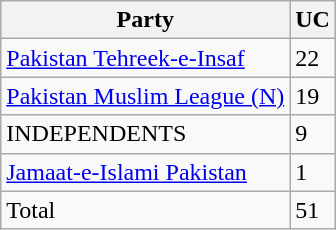<table class="wikitable">
<tr>
<th>Party</th>
<th>UC</th>
</tr>
<tr>
<td> <a href='#'>Pakistan Tehreek-e-Insaf</a></td>
<td>22</td>
</tr>
<tr>
<td> <a href='#'>Pakistan Muslim League (N)</a></td>
<td>19</td>
</tr>
<tr>
<td>INDEPENDENTS</td>
<td>9</td>
</tr>
<tr>
<td> <a href='#'>Jamaat-e-Islami Pakistan</a></td>
<td>1</td>
</tr>
<tr>
<td>Total</td>
<td>51</td>
</tr>
</table>
